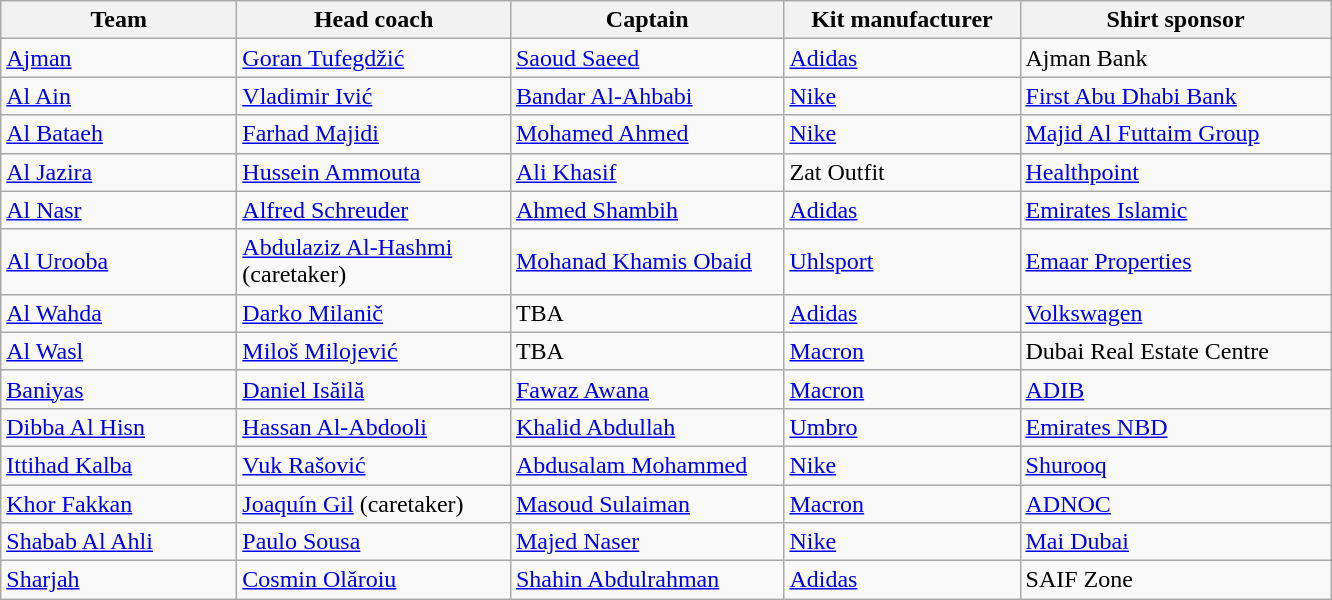<table class="wikitable sortable" style="text-align: left;">
<tr>
<th width="150">Team</th>
<th width="175">Head coach</th>
<th width="175">Captain</th>
<th width="150">Kit manufacturer</th>
<th width="200">Shirt sponsor</th>
</tr>
<tr>
<td><a href='#'>Ajman</a></td>
<td> <a href='#'>Goran Tufegdžić</a></td>
<td> <a href='#'>Saoud Saeed</a></td>
<td><a href='#'>Adidas</a></td>
<td>Ajman Bank</td>
</tr>
<tr>
<td><a href='#'>Al Ain</a></td>
<td> <a href='#'>Vladimir Ivić</a></td>
<td> <a href='#'>Bandar Al-Ahbabi</a></td>
<td><a href='#'>Nike</a></td>
<td><a href='#'>First Abu Dhabi Bank</a></td>
</tr>
<tr>
<td><a href='#'>Al Bataeh</a></td>
<td> <a href='#'>Farhad Majidi</a></td>
<td> <a href='#'>Mohamed Ahmed</a></td>
<td><a href='#'>Nike</a></td>
<td><a href='#'>Majid Al Futtaim Group</a></td>
</tr>
<tr>
<td><a href='#'>Al Jazira</a></td>
<td> <a href='#'>Hussein Ammouta</a></td>
<td> <a href='#'>Ali Khasif</a></td>
<td>Zat Outfit</td>
<td><a href='#'>Healthpoint</a></td>
</tr>
<tr>
<td><a href='#'>Al Nasr</a></td>
<td> <a href='#'>Alfred Schreuder</a></td>
<td> <a href='#'>Ahmed Shambih</a></td>
<td><a href='#'>Adidas</a></td>
<td><a href='#'>Emirates Islamic</a></td>
</tr>
<tr>
<td><a href='#'>Al Urooba</a></td>
<td> <a href='#'>Abdulaziz Al-Hashmi</a> (caretaker)</td>
<td> <a href='#'>Mohanad Khamis Obaid</a></td>
<td><a href='#'>Uhlsport</a></td>
<td><a href='#'>Emaar Properties</a></td>
</tr>
<tr>
<td><a href='#'>Al Wahda</a></td>
<td> <a href='#'>Darko Milanič</a></td>
<td>TBA</td>
<td><a href='#'>Adidas</a></td>
<td><a href='#'>Volkswagen</a></td>
</tr>
<tr>
<td><a href='#'>Al Wasl</a></td>
<td> <a href='#'>Miloš Milojević</a></td>
<td>TBA</td>
<td><a href='#'>Macron</a></td>
<td>Dubai Real Estate Centre</td>
</tr>
<tr>
<td><a href='#'>Baniyas</a></td>
<td> <a href='#'>Daniel Isăilă</a></td>
<td> <a href='#'>Fawaz Awana</a></td>
<td><a href='#'>Macron</a></td>
<td><a href='#'>ADIB</a></td>
</tr>
<tr>
<td><a href='#'>Dibba Al Hisn</a></td>
<td> <a href='#'>Hassan Al-Abdooli</a></td>
<td> <a href='#'>Khalid Abdullah</a></td>
<td><a href='#'>Umbro</a></td>
<td><a href='#'>Emirates NBD</a></td>
</tr>
<tr>
<td><a href='#'>Ittihad Kalba</a></td>
<td> <a href='#'>Vuk Rašović</a></td>
<td> <a href='#'>Abdusalam Mohammed</a></td>
<td><a href='#'>Nike</a></td>
<td><a href='#'>Shurooq</a></td>
</tr>
<tr>
<td><a href='#'>Khor Fakkan</a></td>
<td> <a href='#'>Joaquín Gil</a> (caretaker)</td>
<td> <a href='#'>Masoud Sulaiman</a></td>
<td><a href='#'>Macron</a></td>
<td><a href='#'>ADNOC</a></td>
</tr>
<tr>
<td><a href='#'>Shabab Al Ahli</a></td>
<td> <a href='#'>Paulo Sousa</a></td>
<td> <a href='#'>Majed Naser</a></td>
<td><a href='#'>Nike</a></td>
<td><a href='#'>Mai Dubai</a></td>
</tr>
<tr>
<td><a href='#'>Sharjah</a></td>
<td> <a href='#'>Cosmin Olăroiu</a></td>
<td> <a href='#'>Shahin Abdulrahman</a></td>
<td><a href='#'>Adidas</a></td>
<td>SAIF Zone</td>
</tr>
</table>
